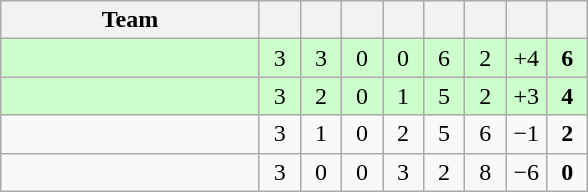<table class="wikitable" style="text-align:center">
<tr>
<th width=165>Team</th>
<th width=20></th>
<th width=20></th>
<th width=20></th>
<th width=20></th>
<th width=20></th>
<th width=20></th>
<th width=20></th>
<th width=20></th>
</tr>
<tr bgcolor=ccffcc>
<td align=left></td>
<td>3</td>
<td>3</td>
<td>0</td>
<td>0</td>
<td>6</td>
<td>2</td>
<td>+4</td>
<td><strong>6</strong></td>
</tr>
<tr bgcolor=ccffcc>
<td align=left></td>
<td>3</td>
<td>2</td>
<td>0</td>
<td>1</td>
<td>5</td>
<td>2</td>
<td>+3</td>
<td><strong>4</strong></td>
</tr>
<tr>
<td align=left></td>
<td>3</td>
<td>1</td>
<td>0</td>
<td>2</td>
<td>5</td>
<td>6</td>
<td>−1</td>
<td><strong>2</strong></td>
</tr>
<tr>
<td align=left></td>
<td>3</td>
<td>0</td>
<td>0</td>
<td>3</td>
<td>2</td>
<td>8</td>
<td>−6</td>
<td><strong>0</strong></td>
</tr>
</table>
